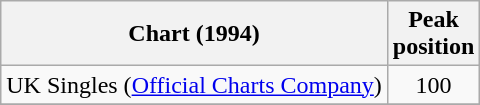<table class="wikitable sortable">
<tr>
<th>Chart (1994)</th>
<th>Peak<br>position</th>
</tr>
<tr>
<td>UK Singles (<a href='#'>Official Charts Company</a>)</td>
<td align="center">100</td>
</tr>
<tr>
</tr>
</table>
